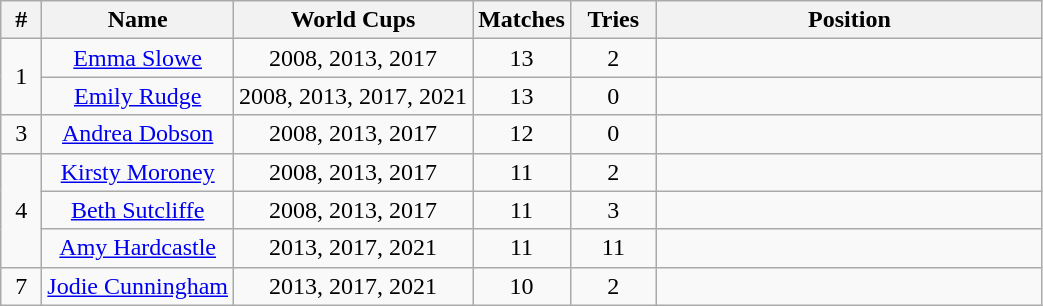<table class="wikitable sortable" style="text-align:center;">
<tr>
<th width=20px>#</th>
<th width:150px>Name</th>
<th width:150px>World Cups</th>
<th width=50px>Matches</th>
<th width=50px>Tries</th>
<th width=250px>Position</th>
</tr>
<tr>
<td rowspan=2>1</td>
<td><a href='#'>Emma Slowe</a></td>
<td>2008, 2013, 2017</td>
<td>13</td>
<td>2</td>
<td></td>
</tr>
<tr>
<td><a href='#'>Emily Rudge</a></td>
<td>2008, 2013, 2017, 2021</td>
<td>13</td>
<td>0</td>
<td></td>
</tr>
<tr>
<td>3</td>
<td><a href='#'>Andrea Dobson</a></td>
<td>2008, 2013, 2017</td>
<td>12</td>
<td>0</td>
<td></td>
</tr>
<tr>
<td rowspan=3>4</td>
<td><a href='#'>Kirsty Moroney</a></td>
<td>2008, 2013, 2017</td>
<td>11</td>
<td>2</td>
<td></td>
</tr>
<tr>
<td><a href='#'>Beth Sutcliffe</a></td>
<td>2008, 2013, 2017</td>
<td>11</td>
<td>3</td>
<td></td>
</tr>
<tr>
<td><a href='#'>Amy Hardcastle</a></td>
<td>2013, 2017, 2021</td>
<td>11</td>
<td>11</td>
<td></td>
</tr>
<tr>
<td>7</td>
<td><a href='#'>Jodie Cunningham</a></td>
<td>2013, 2017, 2021</td>
<td>10</td>
<td>2</td>
<td></td>
</tr>
</table>
